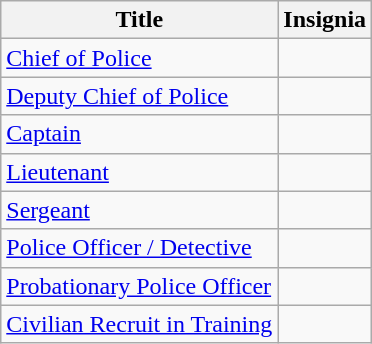<table border="1" cellspacing="0" cellpadding="5" style="border-collapse:collapse;" class="wikitable">
<tr>
<th>Title</th>
<th>Insignia</th>
</tr>
<tr>
<td><a href='#'>Chief of Police</a></td>
<td></td>
</tr>
<tr>
<td><a href='#'>Deputy Chief of Police</a></td>
<td></td>
</tr>
<tr>
<td><a href='#'>Captain</a></td>
<td></td>
</tr>
<tr>
<td><a href='#'>Lieutenant</a></td>
<td></td>
</tr>
<tr>
<td><a href='#'>Sergeant</a></td>
<td></td>
</tr>
<tr>
<td><a href='#'>Police Officer / Detective</a></td>
<td></td>
</tr>
<tr>
<td><a href='#'>Probationary Police Officer</a></td>
<td></td>
</tr>
<tr>
<td><a href='#'>Civilian Recruit in Training</a></td>
<td></td>
</tr>
</table>
